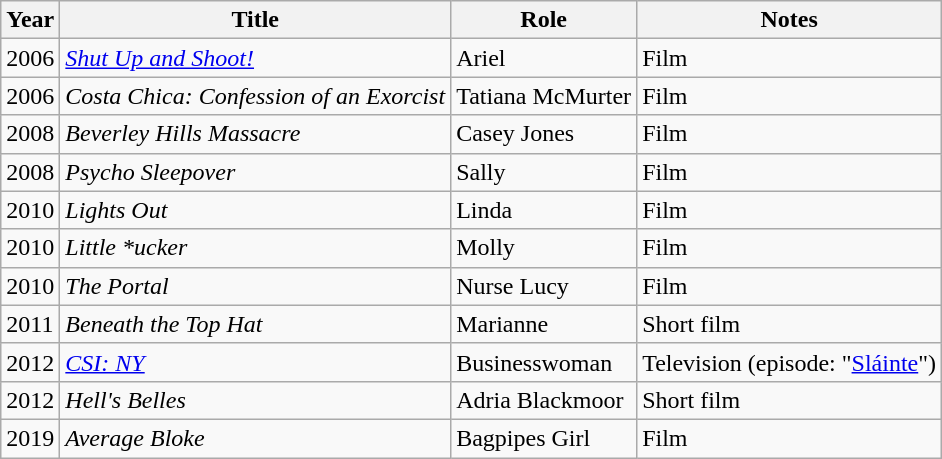<table class="wikitable sortable">
<tr>
<th>Year</th>
<th>Title</th>
<th>Role</th>
<th>Notes</th>
</tr>
<tr>
<td>2006</td>
<td><em><a href='#'>Shut Up and Shoot!</a></em></td>
<td>Ariel</td>
<td>Film</td>
</tr>
<tr>
<td>2006</td>
<td><em>Costa Chica: Confession of an Exorcist</em></td>
<td>Tatiana McMurter</td>
<td>Film</td>
</tr>
<tr>
<td>2008</td>
<td><em>Beverley Hills Massacre</em></td>
<td>Casey Jones</td>
<td>Film</td>
</tr>
<tr>
<td>2008</td>
<td><em>Psycho Sleepover</em></td>
<td>Sally</td>
<td>Film</td>
</tr>
<tr>
<td>2010</td>
<td><em>Lights Out</em></td>
<td>Linda</td>
<td>Film</td>
</tr>
<tr>
<td>2010</td>
<td><em>Little *ucker</em></td>
<td>Molly</td>
<td>Film</td>
</tr>
<tr>
<td>2010</td>
<td><em>The Portal</em></td>
<td>Nurse Lucy</td>
<td>Film</td>
</tr>
<tr>
<td>2011</td>
<td><em>Beneath the Top Hat</em></td>
<td>Marianne</td>
<td>Short film</td>
</tr>
<tr>
<td>2012</td>
<td><em><a href='#'>CSI: NY</a></em></td>
<td>Businesswoman</td>
<td>Television (episode: "<a href='#'>Sláinte</a>")</td>
</tr>
<tr>
<td>2012</td>
<td><em>Hell's Belles</em></td>
<td>Adria Blackmoor</td>
<td>Short film</td>
</tr>
<tr>
<td>2019</td>
<td><em>Average Bloke</em></td>
<td>Bagpipes Girl</td>
<td>Film</td>
</tr>
</table>
